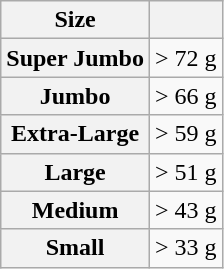<table class="wikitable">
<tr>
<th>Size</th>
<th></th>
</tr>
<tr>
<th>Super Jumbo</th>
<td>> 72 g</td>
</tr>
<tr>
<th>Jumbo</th>
<td>> 66 g</td>
</tr>
<tr>
<th>Extra-Large</th>
<td>> 59 g</td>
</tr>
<tr>
<th>Large</th>
<td>> 51 g</td>
</tr>
<tr>
<th>Medium</th>
<td>> 43 g</td>
</tr>
<tr>
<th>Small</th>
<td>> 33 g</td>
</tr>
</table>
